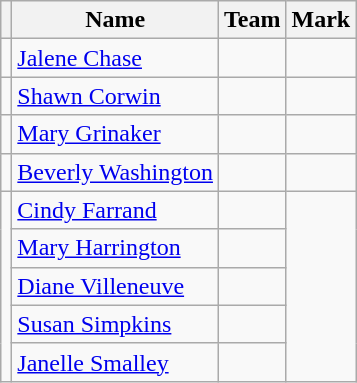<table class=wikitable>
<tr>
<th></th>
<th>Name</th>
<th>Team</th>
<th>Mark</th>
</tr>
<tr>
<td></td>
<td><a href='#'>Jalene Chase</a></td>
<td></td>
<td></td>
</tr>
<tr>
<td></td>
<td><a href='#'>Shawn Corwin</a></td>
<td></td>
<td></td>
</tr>
<tr>
<td></td>
<td><a href='#'>Mary Grinaker</a></td>
<td></td>
<td></td>
</tr>
<tr>
<td></td>
<td><a href='#'>Beverly Washington</a></td>
<td></td>
<td></td>
</tr>
<tr>
<td rowspan=5></td>
<td><a href='#'>Cindy Farrand</a></td>
<td></td>
<td rowspan=5></td>
</tr>
<tr>
<td><a href='#'>Mary Harrington</a></td>
<td></td>
</tr>
<tr>
<td><a href='#'>Diane Villeneuve</a></td>
<td></td>
</tr>
<tr>
<td><a href='#'>Susan Simpkins</a></td>
<td></td>
</tr>
<tr>
<td><a href='#'>Janelle Smalley</a></td>
<td></td>
</tr>
</table>
